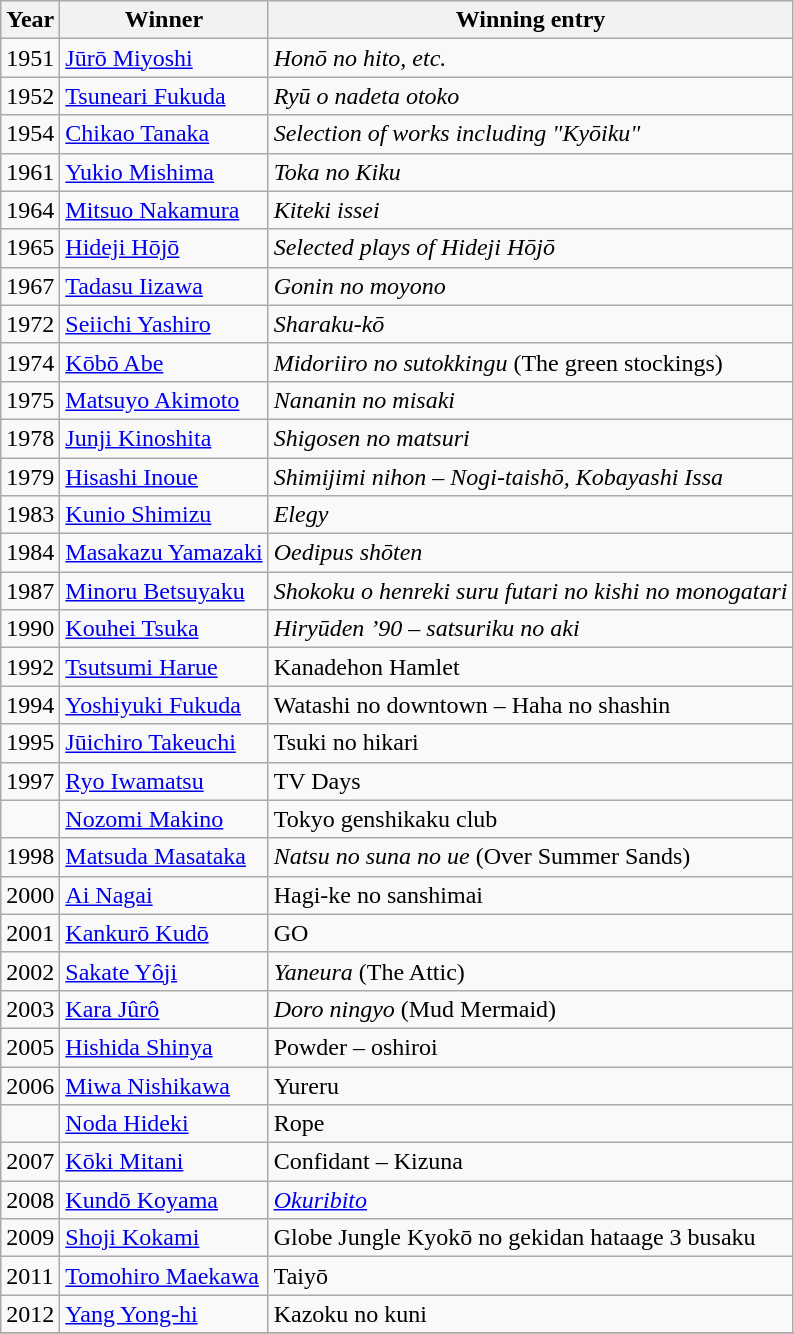<table class="wikitable">
<tr>
<th>Year</th>
<th>Winner</th>
<th>Winning entry</th>
</tr>
<tr>
<td>1951</td>
<td><a href='#'>Jūrō Miyoshi</a></td>
<td><em>Honō no hito, etc.</em></td>
</tr>
<tr>
<td>1952</td>
<td><a href='#'>Tsuneari Fukuda</a></td>
<td><em>Ryū o nadeta otoko</em></td>
</tr>
<tr>
<td>1954</td>
<td><a href='#'>Chikao Tanaka</a></td>
<td><em>Selection of works including "Kyōiku"</em></td>
</tr>
<tr>
<td>1961</td>
<td><a href='#'>Yukio Mishima</a></td>
<td><em>Toka no Kiku</em></td>
</tr>
<tr>
<td>1964</td>
<td><a href='#'>Mitsuo Nakamura</a></td>
<td><em>Kiteki issei</em></td>
</tr>
<tr>
<td>1965</td>
<td><a href='#'>Hideji Hōjō</a></td>
<td><em>Selected plays of Hideji Hōjō</em></td>
</tr>
<tr>
<td>1967</td>
<td><a href='#'>Tadasu Iizawa</a></td>
<td><em>Gonin no moyono</em></td>
</tr>
<tr>
<td>1972</td>
<td><a href='#'>Seiichi Yashiro</a></td>
<td><em>Sharaku-kō</em></td>
</tr>
<tr>
<td>1974</td>
<td><a href='#'>Kōbō Abe</a></td>
<td><em>Midoriiro no sutokkingu</em> (The green stockings)</td>
</tr>
<tr>
<td>1975</td>
<td><a href='#'>Matsuyo Akimoto</a></td>
<td><em>Nananin no misaki</em></td>
</tr>
<tr>
<td>1978</td>
<td><a href='#'>Junji Kinoshita</a></td>
<td><em>Shigosen no matsuri</em></td>
</tr>
<tr>
<td>1979</td>
<td><a href='#'>Hisashi Inoue</a></td>
<td><em>Shimijimi nihon – Nogi-taishō, Kobayashi Issa</em></td>
</tr>
<tr>
<td>1983</td>
<td><a href='#'>Kunio Shimizu</a></td>
<td><em>Elegy</em></td>
</tr>
<tr>
<td>1984</td>
<td><a href='#'>Masakazu Yamazaki</a></td>
<td><em>Oedipus shōten</em></td>
</tr>
<tr>
<td>1987</td>
<td><a href='#'>Minoru Betsuyaku</a></td>
<td><em>Shokoku o henreki suru futari no kishi no monogatari</em></td>
</tr>
<tr>
<td>1990</td>
<td><a href='#'>Kouhei Tsuka</a></td>
<td><em>Hiryūden ’90 – satsuriku no aki</em></td>
</tr>
<tr>
<td>1992</td>
<td><a href='#'>Tsutsumi Harue</a></td>
<td>Kanadehon Hamlet</td>
</tr>
<tr>
<td>1994</td>
<td><a href='#'>Yoshiyuki Fukuda</a></td>
<td>Watashi no downtown – Haha no shashin</td>
</tr>
<tr>
<td>1995</td>
<td><a href='#'>Jūichiro Takeuchi</a></td>
<td>Tsuki no hikari</td>
</tr>
<tr>
<td>1997</td>
<td><a href='#'>Ryo Iwamatsu</a></td>
<td>TV Days</td>
</tr>
<tr>
<td></td>
<td><a href='#'>Nozomi Makino</a></td>
<td>Tokyo genshikaku club</td>
</tr>
<tr>
<td>1998</td>
<td><a href='#'>Matsuda Masataka</a></td>
<td><em>Natsu no suna no ue</em> (Over Summer Sands)</td>
</tr>
<tr>
<td>2000</td>
<td><a href='#'>Ai Nagai</a></td>
<td>Hagi-ke no sanshimai</td>
</tr>
<tr>
<td>2001</td>
<td><a href='#'>Kankurō Kudō</a></td>
<td>GO</td>
</tr>
<tr>
<td>2002</td>
<td><a href='#'>Sakate Yôji</a></td>
<td><em>Yaneura</em> (The Attic)</td>
</tr>
<tr>
<td>2003</td>
<td><a href='#'>Kara Jûrô</a></td>
<td><em>Doro ningyo</em> (Mud Mermaid)</td>
</tr>
<tr>
<td>2005</td>
<td><a href='#'>Hishida Shinya</a></td>
<td>Powder – oshiroi</td>
</tr>
<tr>
<td>2006</td>
<td><a href='#'>Miwa Nishikawa</a></td>
<td>Yureru</td>
</tr>
<tr>
<td></td>
<td><a href='#'>Noda Hideki</a></td>
<td>Rope</td>
</tr>
<tr>
<td>2007</td>
<td><a href='#'>Kōki Mitani</a></td>
<td>Confidant – Kizuna</td>
</tr>
<tr>
<td>2008</td>
<td><a href='#'>Kundō Koyama</a></td>
<td><em><a href='#'>Okuribito</a></em></td>
</tr>
<tr>
<td>2009</td>
<td><a href='#'>Shoji Kokami</a></td>
<td>Globe Jungle Kyokō no gekidan hataage 3 busaku</td>
</tr>
<tr>
<td>2011</td>
<td><a href='#'>Tomohiro Maekawa</a></td>
<td>Taiyō</td>
</tr>
<tr>
<td>2012</td>
<td><a href='#'>Yang Yong-hi</a></td>
<td>Kazoku no kuni</td>
</tr>
<tr>
</tr>
</table>
